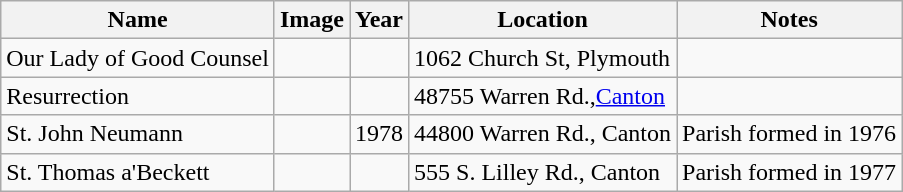<table class="wikitable sortable">
<tr>
<th>Name</th>
<th class="unsortable">Image</th>
<th>Year</th>
<th class="unsortable">Location</th>
<th class="unsortable">Notes</th>
</tr>
<tr>
<td>Our Lady of Good Counsel</td>
<td></td>
<td></td>
<td>1062 Church St, Plymouth</td>
<td></td>
</tr>
<tr>
<td>Resurrection</td>
<td></td>
<td></td>
<td>48755 Warren Rd.,<a href='#'>Canton</a></td>
<td></td>
</tr>
<tr>
<td>St. John Neumann</td>
<td></td>
<td>1978</td>
<td>44800 Warren Rd., Canton</td>
<td>Parish formed in 1976</td>
</tr>
<tr>
<td>St. Thomas a'Beckett</td>
<td></td>
<td></td>
<td>555 S. Lilley Rd., Canton</td>
<td>Parish formed in 1977</td>
</tr>
</table>
